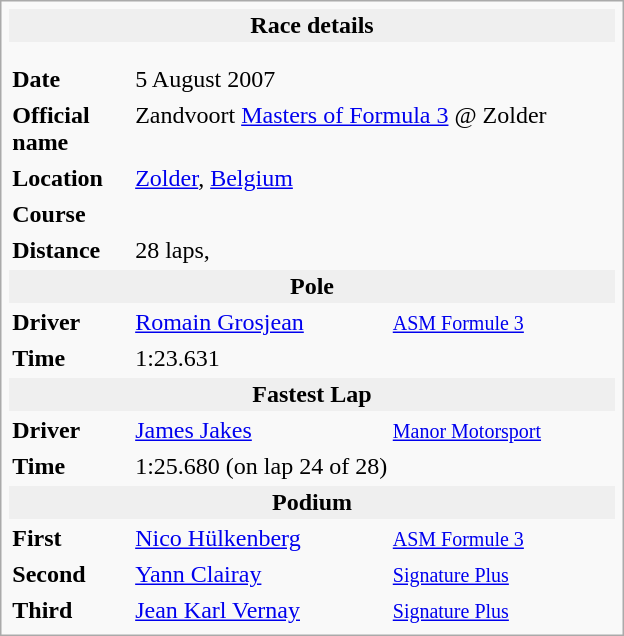<table class="infobox" align="right" cellpadding="2" style="float:right; width: 26em; ">
<tr>
<th colspan="3" style="background:#efefef;">Race details</th>
</tr>
<tr>
<td colspan="3" style="text-align:center;"></td>
</tr>
<tr>
<td colspan="3" style="text-align:center;"></td>
</tr>
<tr>
<td style="width: 20%;"><strong>Date</strong></td>
<td>5 August 2007</td>
</tr>
<tr>
<td><strong>Official name</strong></td>
<td colspan=2>Zandvoort <a href='#'>Masters of Formula 3</a> @ Zolder</td>
</tr>
<tr>
<td><strong>Location</strong></td>
<td colspan=2><a href='#'>Zolder</a>, <a href='#'>Belgium</a></td>
</tr>
<tr>
<td><strong>Course</strong></td>
<td colspan=2></td>
</tr>
<tr>
<td><strong>Distance</strong></td>
<td colspan=2>28 laps, </td>
</tr>
<tr>
<th colspan="3" style="background:#efefef;">Pole</th>
</tr>
<tr>
<td><strong>Driver</strong></td>
<td> <a href='#'>Romain Grosjean</a></td>
<td><small><a href='#'>ASM Formule 3</a></small></td>
</tr>
<tr>
<td><strong>Time</strong></td>
<td colspan=2>1:23.631</td>
</tr>
<tr>
<th colspan="3" style="background:#efefef;">Fastest Lap</th>
</tr>
<tr>
<td><strong>Driver</strong></td>
<td> <a href='#'>James Jakes</a></td>
<td><small><a href='#'>Manor Motorsport</a></small></td>
</tr>
<tr>
<td><strong>Time</strong></td>
<td colspan=2>1:25.680 (on lap 24 of 28)</td>
</tr>
<tr>
<th colspan="3" style="background:#efefef;">Podium</th>
</tr>
<tr>
<td><strong>First</strong></td>
<td> <a href='#'>Nico Hülkenberg</a></td>
<td><small><a href='#'>ASM Formule 3</a></small></td>
</tr>
<tr>
<td><strong>Second</strong></td>
<td> <a href='#'>Yann Clairay</a></td>
<td><small><a href='#'>Signature Plus</a></small></td>
</tr>
<tr>
<td><strong>Third</strong></td>
<td> <a href='#'>Jean Karl Vernay</a></td>
<td><small><a href='#'>Signature Plus</a></small></td>
</tr>
</table>
